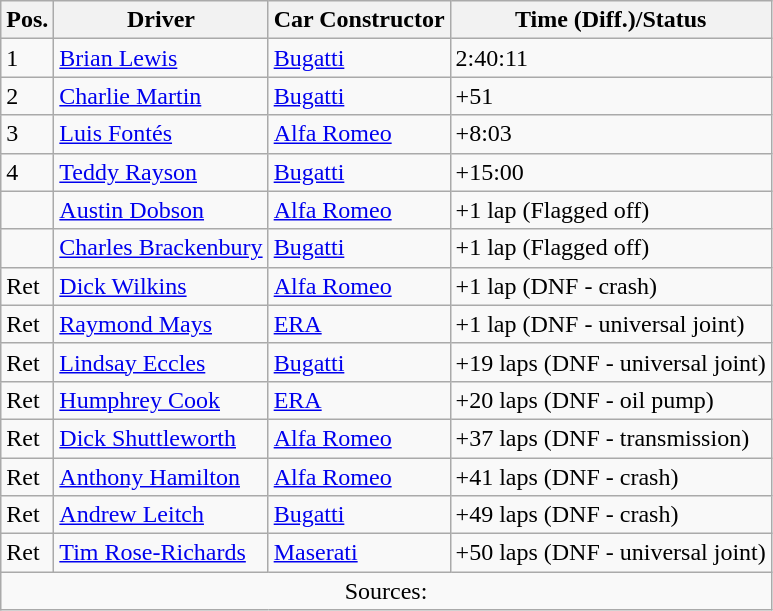<table class="wikitable">
<tr>
<th>Pos.</th>
<th>Driver</th>
<th>Car Constructor</th>
<th>Time (Diff.)/Status</th>
</tr>
<tr>
<td>1</td>
<td><a href='#'>Brian Lewis</a></td>
<td><a href='#'>Bugatti</a></td>
<td>2:40:11</td>
</tr>
<tr>
<td>2</td>
<td><a href='#'>Charlie Martin</a></td>
<td><a href='#'>Bugatti</a></td>
<td>+51</td>
</tr>
<tr>
<td>3</td>
<td><a href='#'>Luis Fontés</a></td>
<td><a href='#'>Alfa Romeo</a></td>
<td>+8:03</td>
</tr>
<tr>
<td>4</td>
<td><a href='#'>Teddy Rayson</a></td>
<td><a href='#'>Bugatti</a></td>
<td>+15:00</td>
</tr>
<tr>
<td></td>
<td><a href='#'>Austin Dobson</a></td>
<td><a href='#'>Alfa Romeo</a></td>
<td>+1 lap (Flagged off)</td>
</tr>
<tr>
<td></td>
<td><a href='#'>Charles Brackenbury</a></td>
<td><a href='#'>Bugatti</a></td>
<td>+1 lap (Flagged off)</td>
</tr>
<tr>
<td>Ret</td>
<td><a href='#'>Dick Wilkins</a></td>
<td><a href='#'>Alfa Romeo</a></td>
<td>+1 lap (DNF - crash)</td>
</tr>
<tr>
<td>Ret</td>
<td><a href='#'>Raymond Mays</a></td>
<td><a href='#'>ERA</a></td>
<td>+1 lap (DNF - universal joint)</td>
</tr>
<tr>
<td>Ret</td>
<td><a href='#'>Lindsay Eccles</a></td>
<td><a href='#'>Bugatti</a></td>
<td>+19 laps (DNF - universal joint)</td>
</tr>
<tr>
<td>Ret</td>
<td><a href='#'>Humphrey Cook</a></td>
<td><a href='#'>ERA</a></td>
<td>+20 laps (DNF - oil pump)</td>
</tr>
<tr>
<td>Ret</td>
<td><a href='#'>Dick Shuttleworth</a></td>
<td><a href='#'>Alfa Romeo</a></td>
<td>+37 laps (DNF - transmission)</td>
</tr>
<tr>
<td>Ret</td>
<td><a href='#'>Anthony Hamilton</a></td>
<td><a href='#'>Alfa Romeo</a></td>
<td>+41 laps (DNF - crash)</td>
</tr>
<tr>
<td>Ret</td>
<td><a href='#'>Andrew Leitch</a></td>
<td><a href='#'>Bugatti</a></td>
<td>+49 laps (DNF - crash)</td>
</tr>
<tr>
<td>Ret</td>
<td><a href='#'>Tim Rose-Richards</a></td>
<td><a href='#'>Maserati</a></td>
<td>+50 laps (DNF - universal joint)</td>
</tr>
<tr>
<td colspan="12" style="text-align:center;">Sources:</td>
</tr>
</table>
